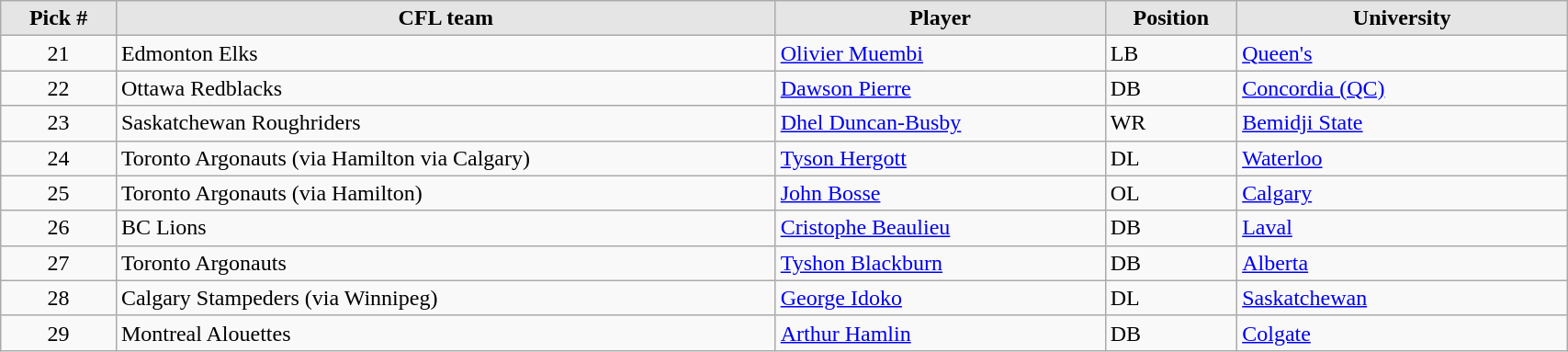<table class="wikitable" style="width: 90%">
<tr>
<th style="background:#E5E5E5;" width=7%>Pick #</th>
<th width=40% style="background:#E5E5E5;">CFL team</th>
<th width=20% style="background:#E5E5E5;">Player</th>
<th width=8% style="background:#E5E5E5;">Position</th>
<th width=20% style="background:#E5E5E5;">University</th>
</tr>
<tr>
<td align=center>21</td>
<td>Edmonton Elks</td>
<td><a href='#'>Olivier Muembi</a></td>
<td>LB</td>
<td><a href='#'>Queen's</a></td>
</tr>
<tr>
<td align=center>22</td>
<td>Ottawa Redblacks</td>
<td><a href='#'>Dawson Pierre</a></td>
<td>DB</td>
<td><a href='#'>Concordia (QC)</a></td>
</tr>
<tr>
<td align=center>23</td>
<td>Saskatchewan Roughriders</td>
<td><a href='#'>Dhel Duncan-Busby</a></td>
<td>WR</td>
<td><a href='#'>Bemidji State</a></td>
</tr>
<tr>
<td align=center>24</td>
<td>Toronto Argonauts (via Hamilton via Calgary)</td>
<td><a href='#'>Tyson Hergott</a></td>
<td>DL</td>
<td><a href='#'>Waterloo</a></td>
</tr>
<tr>
<td align=center>25</td>
<td>Toronto Argonauts (via Hamilton)</td>
<td><a href='#'>John Bosse</a></td>
<td>OL</td>
<td><a href='#'>Calgary</a></td>
</tr>
<tr>
<td align=center>26</td>
<td>BC Lions</td>
<td><a href='#'>Cristophe Beaulieu</a></td>
<td>DB</td>
<td><a href='#'>Laval</a></td>
</tr>
<tr>
<td align=center>27</td>
<td>Toronto Argonauts</td>
<td><a href='#'>Tyshon Blackburn</a></td>
<td>DB</td>
<td><a href='#'>Alberta</a></td>
</tr>
<tr>
<td align=center>28</td>
<td>Calgary Stampeders (via Winnipeg)</td>
<td><a href='#'>George Idoko</a></td>
<td>DL</td>
<td><a href='#'>Saskatchewan</a></td>
</tr>
<tr>
<td align=center>29</td>
<td>Montreal Alouettes</td>
<td><a href='#'>Arthur Hamlin</a></td>
<td>DB</td>
<td><a href='#'>Colgate</a></td>
</tr>
</table>
